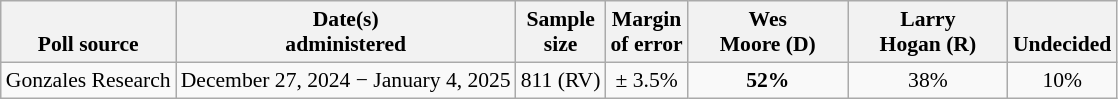<table class="wikitable" style="font-size:90%;text-align:center;">
<tr style="vertical-align:bottom">
<th>Poll source</th>
<th>Date(s)<br>administered</th>
<th>Sample<br>size</th>
<th>Margin<br>of error</th>
<th style="width:100px;">Wes<br>Moore (D)</th>
<th style="width:100px;">Larry<br>Hogan (R)</th>
<th>Undecided</th>
</tr>
<tr>
<td style="text-align:left;">Gonzales Research</td>
<td>December 27, 2024 − January 4, 2025</td>
<td>811 (RV)</td>
<td>± 3.5%</td>
<td><strong>52%</strong></td>
<td>38%</td>
<td>10%</td>
</tr>
</table>
